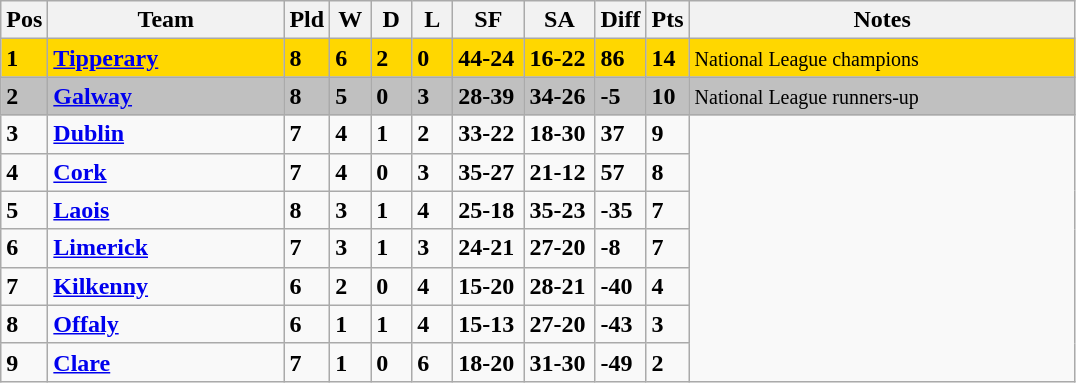<table class="wikitable" style="text-align: centre;">
<tr>
<th width=20>Pos</th>
<th width=150>Team</th>
<th width=20>Pld</th>
<th width=20>W</th>
<th width=20>D</th>
<th width=20>L</th>
<th width=40>SF</th>
<th width=40>SA</th>
<th width=20>Diff</th>
<th width=20>Pts</th>
<th width=250>Notes</th>
</tr>
<tr style="background:gold;">
<td><strong>1</strong></td>
<td align=left><strong> <a href='#'>Tipperary</a> </strong></td>
<td><strong>8</strong></td>
<td><strong>6</strong></td>
<td><strong>2</strong></td>
<td><strong>0</strong></td>
<td><strong>44-24</strong></td>
<td><strong>16-22</strong></td>
<td><strong>86</strong></td>
<td><strong>14</strong></td>
<td><small>National League champions</small></td>
</tr>
<tr style="background:silver;">
<td><strong>2</strong></td>
<td align=left><strong> <a href='#'>Galway</a> </strong></td>
<td><strong>8</strong></td>
<td><strong>5</strong></td>
<td><strong>0</strong></td>
<td><strong>3</strong></td>
<td><strong>28-39</strong></td>
<td><strong>34-26</strong></td>
<td><strong>-5</strong></td>
<td><strong>10</strong></td>
<td><small>National League runners-up</small></td>
</tr>
<tr>
<td><strong>3</strong></td>
<td align=left><strong> <a href='#'>Dublin</a> </strong></td>
<td><strong>7</strong></td>
<td><strong>4</strong></td>
<td><strong>1</strong></td>
<td><strong>2</strong></td>
<td><strong>33-22</strong></td>
<td><strong>18-30</strong></td>
<td><strong>37</strong></td>
<td><strong>9</strong></td>
</tr>
<tr>
<td><strong>4</strong></td>
<td align=left><strong> <a href='#'>Cork</a> </strong></td>
<td><strong>7</strong></td>
<td><strong>4</strong></td>
<td><strong>0</strong></td>
<td><strong>3</strong></td>
<td><strong>35-27</strong></td>
<td><strong>21-12</strong></td>
<td><strong>57</strong></td>
<td><strong>8</strong></td>
</tr>
<tr>
<td><strong>5</strong></td>
<td align=left><strong> <a href='#'>Laois</a> </strong></td>
<td><strong>8</strong></td>
<td><strong>3</strong></td>
<td><strong>1</strong></td>
<td><strong>4</strong></td>
<td><strong>25-18</strong></td>
<td><strong>35-23</strong></td>
<td><strong>-35</strong></td>
<td><strong>7</strong></td>
</tr>
<tr>
<td><strong>6</strong></td>
<td align=left><strong> <a href='#'>Limerick</a> </strong></td>
<td><strong>7</strong></td>
<td><strong>3</strong></td>
<td><strong>1</strong></td>
<td><strong>3</strong></td>
<td><strong>24-21</strong></td>
<td><strong>27-20</strong></td>
<td><strong>-8</strong></td>
<td><strong>7</strong></td>
</tr>
<tr>
<td><strong>7</strong></td>
<td align=left><strong> <a href='#'>Kilkenny</a> </strong></td>
<td><strong>6</strong></td>
<td><strong>2</strong></td>
<td><strong>0</strong></td>
<td><strong>4</strong></td>
<td><strong>15-20</strong></td>
<td><strong>28-21</strong></td>
<td><strong>-40</strong></td>
<td><strong>4</strong></td>
</tr>
<tr>
<td><strong>8</strong></td>
<td align=left><strong> <a href='#'>Offaly</a> </strong></td>
<td><strong>6</strong></td>
<td><strong>1</strong></td>
<td><strong>1</strong></td>
<td><strong>4</strong></td>
<td><strong>15-13</strong></td>
<td><strong>27-20</strong></td>
<td><strong>-43</strong></td>
<td><strong>3</strong></td>
</tr>
<tr>
<td><strong>9</strong></td>
<td align=left><strong> <a href='#'>Clare</a> </strong></td>
<td><strong>7</strong></td>
<td><strong>1</strong></td>
<td><strong>0</strong></td>
<td><strong>6</strong></td>
<td><strong>18-20</strong></td>
<td><strong>31-30</strong></td>
<td><strong>-49</strong></td>
<td><strong>2</strong></td>
</tr>
</table>
